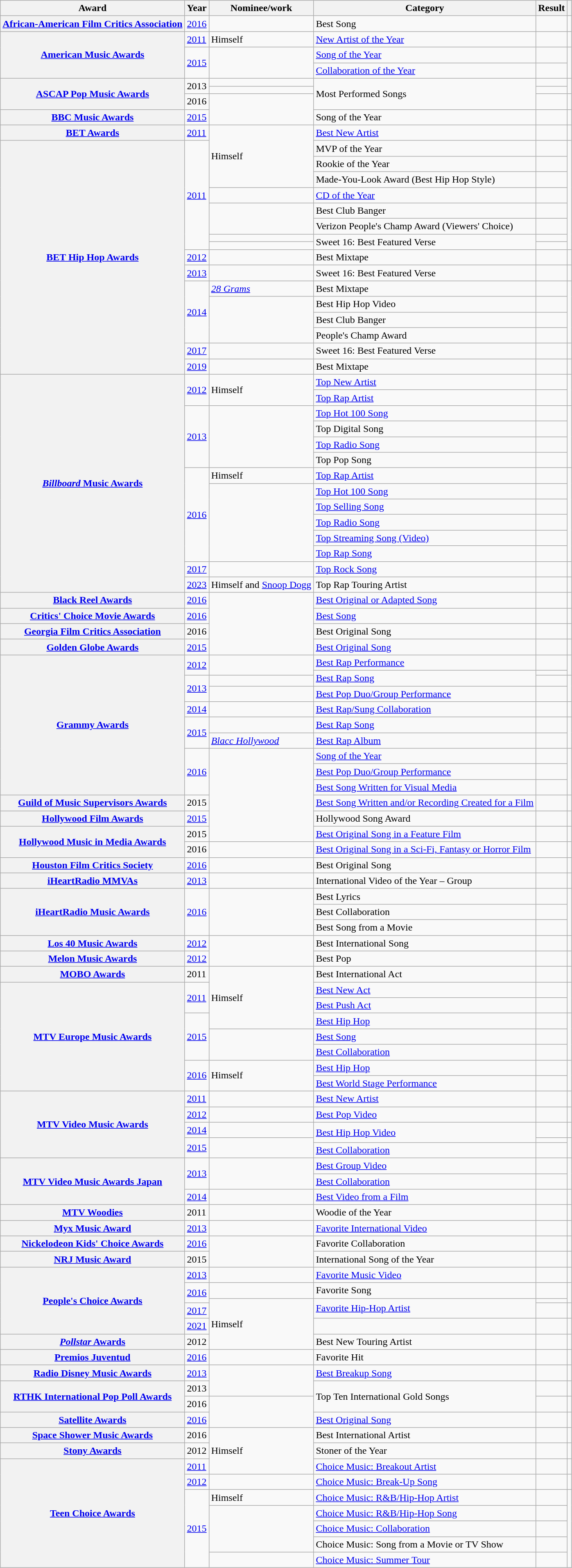<table class="wikitable sortable plainrowheaders">
<tr>
<th scope="col">Award</th>
<th scope="col">Year</th>
<th scope="col">Nominee/work</th>
<th scope="col">Category</th>
<th scope="col">Result</th>
<th scope="col" class="unsortable"></th>
</tr>
<tr>
<th scope="row"><a href='#'>African-American Film Critics Association</a></th>
<td><a href='#'>2016</a></td>
<td></td>
<td>Best Song</td>
<td></td>
<td style="text-align:center;"></td>
</tr>
<tr>
<th scope="rowgroup" rowspan="3"><a href='#'>American Music Awards</a></th>
<td><a href='#'>2011</a></td>
<td>Himself</td>
<td><a href='#'>New Artist of the Year</a></td>
<td></td>
<td style="text-align:center;"></td>
</tr>
<tr>
<td rowspan="2"><a href='#'>2015</a></td>
<td rowspan="2"></td>
<td><a href='#'>Song of the Year</a></td>
<td></td>
<td style="text-align:center;" rowspan="2"></td>
</tr>
<tr>
<td><a href='#'>Collaboration of the Year</a></td>
<td></td>
</tr>
<tr>
<th scope="rowgroup" rowspan="3"><a href='#'>ASCAP Pop Music Awards</a></th>
<td rowspan="2">2013</td>
<td></td>
<td rowspan="3">Most Performed Songs</td>
<td></td>
<td style="text-align:center;" rowspan="2"></td>
</tr>
<tr>
<td></td>
<td></td>
</tr>
<tr>
<td>2016</td>
<td rowspan="2"></td>
<td></td>
<td style="text-align:center;"></td>
</tr>
<tr>
<th scope="row"><a href='#'>BBC Music Awards</a></th>
<td><a href='#'>2015</a></td>
<td>Song of the Year</td>
<td></td>
<td style="text-align:center;"></td>
</tr>
<tr>
<th scope="row"><a href='#'>BET Awards</a></th>
<td><a href='#'>2011</a></td>
<td rowspan="4">Himself</td>
<td><a href='#'>Best New Artist</a></td>
<td></td>
<td style="text-align:center;"></td>
</tr>
<tr>
<th scope="rowgroup" rowspan="16"><a href='#'>BET Hip Hop Awards</a></th>
<td rowspan="8"><a href='#'>2011</a></td>
<td>MVP of the Year</td>
<td></td>
<td style="text-align:center;" rowspan="8"><br></td>
</tr>
<tr>
<td>Rookie of the Year</td>
<td></td>
</tr>
<tr>
<td>Made-You-Look Award (Best Hip Hop Style)</td>
<td></td>
</tr>
<tr>
<td></td>
<td><a href='#'>CD of the Year</a></td>
<td></td>
</tr>
<tr>
<td rowspan="2"></td>
<td>Best Club Banger</td>
<td></td>
</tr>
<tr>
<td>Verizon People's Champ Award (Viewers' Choice)</td>
<td></td>
</tr>
<tr>
<td></td>
<td rowspan="2">Sweet 16: Best Featured Verse</td>
<td></td>
</tr>
<tr>
<td></td>
<td></td>
</tr>
<tr>
<td><a href='#'>2012</a></td>
<td></td>
<td>Best Mixtape</td>
<td></td>
<td style="text-align:center;"></td>
</tr>
<tr>
<td><a href='#'>2013</a></td>
<td></td>
<td>Sweet 16: Best Featured Verse</td>
<td></td>
<td style="text-align:center;"></td>
</tr>
<tr>
<td rowspan="4"><a href='#'>2014</a></td>
<td><em><a href='#'>28 Grams</a></em></td>
<td>Best Mixtape</td>
<td></td>
<td style="text-align:center;" rowspan="4"><br></td>
</tr>
<tr>
<td rowspan="3"></td>
<td>Best Hip Hop Video</td>
<td></td>
</tr>
<tr>
<td>Best Club Banger</td>
<td></td>
</tr>
<tr>
<td>People's Champ Award</td>
<td></td>
</tr>
<tr>
<td><a href='#'>2017</a></td>
<td></td>
<td>Sweet 16: Best Featured Verse</td>
<td></td>
<td style="text-align:center;"></td>
</tr>
<tr>
<td><a href='#'>2019</a></td>
<td></td>
<td>Best Mixtape</td>
<td></td>
<td style="text-align:center;"></td>
</tr>
<tr>
<th scope="rowgroup" rowspan="14"><a href='#'><em>Billboard</em> Music Awards</a></th>
<td rowspan="2"><a href='#'>2012</a></td>
<td rowspan="2">Himself</td>
<td><a href='#'>Top New Artist</a></td>
<td></td>
<td style="text-align:center;" rowspan="2"><br></td>
</tr>
<tr>
<td><a href='#'>Top Rap Artist</a></td>
<td></td>
</tr>
<tr>
<td rowspan="4"><a href='#'>2013</a></td>
<td rowspan="4"></td>
<td><a href='#'>Top Hot 100 Song</a></td>
<td></td>
<td style="text-align:center;" rowspan="4"></td>
</tr>
<tr>
<td>Top Digital Song</td>
<td></td>
</tr>
<tr>
<td><a href='#'>Top Radio Song</a></td>
<td></td>
</tr>
<tr>
<td>Top Pop Song</td>
<td></td>
</tr>
<tr>
<td rowspan="6"><a href='#'>2016</a></td>
<td>Himself</td>
<td><a href='#'>Top Rap Artist</a></td>
<td></td>
<td style="text-align:center;" rowspan="6"></td>
</tr>
<tr>
<td rowspan="5"></td>
<td><a href='#'>Top Hot 100 Song</a></td>
<td></td>
</tr>
<tr>
<td><a href='#'>Top Selling Song</a></td>
<td></td>
</tr>
<tr>
<td><a href='#'>Top Radio Song</a></td>
<td></td>
</tr>
<tr>
<td><a href='#'>Top Streaming Song (Video)</a></td>
<td></td>
</tr>
<tr>
<td><a href='#'>Top Rap Song</a></td>
<td></td>
</tr>
<tr>
<td><a href='#'>2017</a></td>
<td></td>
<td><a href='#'>Top Rock Song</a></td>
<td></td>
<td style="text-align:center;"></td>
</tr>
<tr>
<td><a href='#'>2023</a></td>
<td>Himself and <a href='#'>Snoop Dogg</a></td>
<td>Top Rap Touring Artist</td>
<td></td>
<td style="text-align:center;"></td>
</tr>
<tr>
<th scope="row"><a href='#'>Black Reel Awards</a></th>
<td><a href='#'>2016</a></td>
<td rowspan="4"></td>
<td><a href='#'>Best Original or Adapted Song</a></td>
<td></td>
<td style="text-align:center;"></td>
</tr>
<tr>
<th scope="row"><a href='#'>Critics' Choice Movie Awards</a></th>
<td><a href='#'>2016</a></td>
<td><a href='#'>Best Song</a></td>
<td></td>
<td style="text-align:center;"></td>
</tr>
<tr>
<th scope="row"><a href='#'>Georgia Film Critics Association</a></th>
<td>2016</td>
<td>Best Original Song</td>
<td></td>
<td style="text-align:center;"></td>
</tr>
<tr>
<th scope="row"><a href='#'>Golden Globe Awards</a></th>
<td><a href='#'>2015</a></td>
<td><a href='#'>Best Original Song</a></td>
<td></td>
<td style="text-align:center;"></td>
</tr>
<tr>
<th scope="rowgroup" rowspan="10"><a href='#'>Grammy Awards</a></th>
<td rowspan="2"><a href='#'>2012</a></td>
<td rowspan="2"></td>
<td><a href='#'>Best Rap Performance</a></td>
<td></td>
<td style="text-align:center;" rowspan="2"></td>
</tr>
<tr>
<td rowspan="2"><a href='#'>Best Rap Song</a></td>
<td></td>
</tr>
<tr>
<td rowspan="2"><a href='#'>2013</a></td>
<td></td>
<td></td>
<td style="text-align:center;" rowspan="2"></td>
</tr>
<tr>
<td></td>
<td><a href='#'>Best Pop Duo/Group Performance</a></td>
<td></td>
</tr>
<tr>
<td><a href='#'>2014</a></td>
<td></td>
<td><a href='#'>Best Rap/Sung Collaboration</a></td>
<td></td>
<td style="text-align:center;"></td>
</tr>
<tr>
<td rowspan="2"><a href='#'>2015</a></td>
<td></td>
<td><a href='#'>Best Rap Song</a></td>
<td></td>
<td style="text-align:center;" rowspan="2"></td>
</tr>
<tr>
<td><em><a href='#'>Blacc Hollywood</a></em></td>
<td><a href='#'>Best Rap Album</a></td>
<td></td>
</tr>
<tr>
<td rowspan="3"><a href='#'>2016</a></td>
<td rowspan="6"></td>
<td><a href='#'>Song of the Year</a></td>
<td></td>
<td style="text-align:center;" rowspan="3"></td>
</tr>
<tr>
<td><a href='#'>Best Pop Duo/Group Performance</a></td>
<td></td>
</tr>
<tr>
<td><a href='#'>Best Song Written for Visual Media</a></td>
<td></td>
</tr>
<tr>
<th scope="row"><a href='#'>Guild of Music Supervisors Awards</a></th>
<td>2015</td>
<td><a href='#'>Best Song Written and/or Recording Created for a Film</a></td>
<td></td>
<td style="text-align:center;"></td>
</tr>
<tr>
<th scope="row"><a href='#'>Hollywood Film Awards</a></th>
<td><a href='#'>2015</a></td>
<td>Hollywood Song Award</td>
<td></td>
<td style="text-align:center;"></td>
</tr>
<tr>
<th scope="rowgroup" rowspan="2"><a href='#'>Hollywood Music in Media Awards</a></th>
<td>2015</td>
<td><a href='#'>Best Original Song in a Feature Film</a></td>
<td></td>
<td style="text-align:center;"></td>
</tr>
<tr>
<td>2016</td>
<td></td>
<td><a href='#'>Best Original Song in a Sci-Fi, Fantasy or Horror Film</a></td>
<td></td>
<td style="text-align:center;"></td>
</tr>
<tr>
<th scope="row"><a href='#'>Houston Film Critics Society</a></th>
<td><a href='#'>2016</a></td>
<td></td>
<td>Best Original Song</td>
<td></td>
<td style="text-align:center;"></td>
</tr>
<tr>
<th scope="row"><a href='#'>iHeartRadio MMVAs</a></th>
<td><a href='#'>2013</a></td>
<td></td>
<td>International Video of the Year – Group</td>
<td></td>
<td style="text-align:center;"></td>
</tr>
<tr>
<th scope="rowgroup" rowspan="3"><a href='#'>iHeartRadio Music Awards</a></th>
<td rowspan="3"><a href='#'>2016</a></td>
<td rowspan="3"></td>
<td>Best Lyrics</td>
<td></td>
<td style="text-align:center;" rowspan="3"></td>
</tr>
<tr>
<td>Best Collaboration</td>
<td></td>
</tr>
<tr>
<td>Best Song from a Movie</td>
<td></td>
</tr>
<tr>
<th scope="row"><a href='#'>Los 40 Music Awards</a></th>
<td><a href='#'>2012</a></td>
<td rowspan="2"></td>
<td>Best International Song</td>
<td></td>
<td style="text-align:center;"></td>
</tr>
<tr>
<th scope="row"><a href='#'>Melon Music Awards</a></th>
<td><a href='#'>2012</a></td>
<td>Best Pop</td>
<td></td>
<td style="text-align:center;"></td>
</tr>
<tr>
<th scope="row"><a href='#'>MOBO Awards</a></th>
<td>2011</td>
<td rowspan="4">Himself</td>
<td>Best International Act</td>
<td></td>
<td style="text-align:center;"></td>
</tr>
<tr>
<th scope="rowgroup" rowspan="7"><a href='#'>MTV Europe Music Awards</a></th>
<td rowspan="2"><a href='#'>2011</a></td>
<td><a href='#'>Best New Act</a></td>
<td></td>
<td style="text-align:center;" rowspan="2"></td>
</tr>
<tr>
<td><a href='#'>Best Push Act</a></td>
<td></td>
</tr>
<tr>
<td rowspan="3"><a href='#'>2015</a></td>
<td><a href='#'>Best Hip Hop</a></td>
<td></td>
<td style="text-align:center;" rowspan="3"></td>
</tr>
<tr>
<td rowspan="2"></td>
<td><a href='#'>Best Song</a></td>
<td></td>
</tr>
<tr>
<td><a href='#'>Best Collaboration</a></td>
<td></td>
</tr>
<tr>
<td rowspan="2"><a href='#'>2016</a></td>
<td rowspan="2">Himself</td>
<td><a href='#'>Best Hip Hop</a></td>
<td></td>
<td style="text-align:center;" rowspan="2"></td>
</tr>
<tr>
<td><a href='#'>Best World Stage Performance</a></td>
<td></td>
</tr>
<tr>
<th scope="rowgroup" rowspan="5"><a href='#'>MTV Video Music Awards</a></th>
<td><a href='#'>2011</a></td>
<td></td>
<td><a href='#'>Best New Artist</a></td>
<td></td>
<td style="text-align:center;"></td>
</tr>
<tr>
<td><a href='#'>2012</a></td>
<td></td>
<td><a href='#'>Best Pop Video</a></td>
<td></td>
<td style="text-align:center;"></td>
</tr>
<tr>
<td><a href='#'>2014</a></td>
<td></td>
<td rowspan="2"><a href='#'>Best Hip Hop Video</a></td>
<td></td>
<td style="text-align:center;"></td>
</tr>
<tr>
<td rowspan="2"><a href='#'>2015</a></td>
<td rowspan="2"></td>
<td></td>
<td style="text-align:center;" rowspan="2"></td>
</tr>
<tr>
<td><a href='#'>Best Collaboration</a></td>
<td></td>
</tr>
<tr>
<th scope="rowgroup" rowspan="3"><a href='#'>MTV Video Music Awards Japan</a></th>
<td rowspan="2"><a href='#'>2013</a></td>
<td rowspan="2"></td>
<td><a href='#'>Best Group Video</a></td>
<td></td>
<td style="text-align:center;" rowspan="2"></td>
</tr>
<tr>
<td><a href='#'>Best Collaboration</a></td>
<td></td>
</tr>
<tr>
<td><a href='#'>2014</a></td>
<td></td>
<td><a href='#'>Best Video from a Film</a></td>
<td></td>
<td style="text-align:center;"></td>
</tr>
<tr>
<th scope="row"><a href='#'>MTV Woodies</a></th>
<td>2011</td>
<td></td>
<td>Woodie of the Year</td>
<td></td>
<td style="text-align:center;"></td>
</tr>
<tr>
<th scope="row"><a href='#'>Myx Music Award</a></th>
<td><a href='#'>2013</a></td>
<td></td>
<td><a href='#'>Favorite International Video</a></td>
<td></td>
<td style="text-align:center;"></td>
</tr>
<tr>
<th scope="row"><a href='#'>Nickelodeon Kids' Choice Awards</a></th>
<td><a href='#'>2016</a></td>
<td rowspan="2"></td>
<td>Favorite Collaboration</td>
<td></td>
<td style="text-align:center;"></td>
</tr>
<tr>
<th scope="row"><a href='#'>NRJ Music Award</a></th>
<td>2015</td>
<td>International Song of the Year</td>
<td></td>
<td style="text-align:center;"></td>
</tr>
<tr>
<th scope="rowgroup" rowspan="5"><a href='#'>People's Choice Awards</a></th>
<td><a href='#'>2013</a></td>
<td></td>
<td><a href='#'>Favorite Music Video</a></td>
<td></td>
<td style="text-align:center;"></td>
</tr>
<tr>
<td rowspan="2"><a href='#'>2016</a></td>
<td></td>
<td>Favorite Song</td>
<td></td>
<td style="text-align:center;" rowspan="2"></td>
</tr>
<tr>
<td rowspan="4">Himself</td>
<td rowspan="2"><a href='#'>Favorite Hip-Hop Artist</a></td>
<td></td>
</tr>
<tr>
<td><a href='#'>2017</a></td>
<td></td>
<td style="text-align:center;"></td>
</tr>
<tr>
<td><a href='#'>2021</a></td>
<td></td>
<td></td>
<td style="text-align:center;"></td>
</tr>
<tr>
<th scope="row"><a href='#'><em>Pollstar</em> Awards</a></th>
<td>2012</td>
<td>Best New Touring Artist</td>
<td></td>
<td style="text-align:center;"></td>
</tr>
<tr>
<th scope="row"><a href='#'>Premios Juventud</a></th>
<td><a href='#'>2016</a></td>
<td></td>
<td>Favorite Hit</td>
<td></td>
<td style="text-align:center;"></td>
</tr>
<tr>
<th scope="row"><a href='#'>Radio Disney Music Awards</a></th>
<td><a href='#'>2013</a></td>
<td rowspan="2"></td>
<td><a href='#'>Best Breakup Song</a></td>
<td></td>
<td style="text-align:center;"></td>
</tr>
<tr>
<th scope="rowgroup" rowspan="2"><a href='#'>RTHK International Pop Poll Awards</a></th>
<td>2013</td>
<td rowspan="2">Top Ten International Gold Songs</td>
<td></td>
<td style="text-align:center;"></td>
</tr>
<tr>
<td>2016</td>
<td rowspan="2"></td>
<td></td>
<td style="text-align:center;"></td>
</tr>
<tr>
<th scope="row"><a href='#'>Satellite Awards</a></th>
<td><a href='#'>2016</a></td>
<td><a href='#'>Best Original Song</a></td>
<td></td>
<td style="text-align:center;"></td>
</tr>
<tr>
<th scope="row"><a href='#'>Space Shower Music Awards</a></th>
<td>2016</td>
<td rowspan="3">Himself</td>
<td>Best International Artist</td>
<td></td>
<td style="text-align:center;"></td>
</tr>
<tr>
<th scope="row"><a href='#'>Stony Awards</a></th>
<td>2012</td>
<td>Stoner of the Year</td>
<td></td>
<td style="text-align:center;"></td>
</tr>
<tr>
<th scope="rowgroup" rowspan="7"><a href='#'>Teen Choice Awards</a></th>
<td><a href='#'>2011</a></td>
<td><a href='#'>Choice Music: Breakout Artist</a></td>
<td></td>
<td style="text-align:center;"></td>
</tr>
<tr>
<td><a href='#'>2012</a></td>
<td></td>
<td><a href='#'>Choice Music: Break-Up Song</a></td>
<td></td>
<td style="text-align:center;"></td>
</tr>
<tr>
<td rowspan="5"><a href='#'>2015</a></td>
<td>Himself</td>
<td><a href='#'>Choice Music: R&B/Hip-Hop Artist</a></td>
<td></td>
<td style="text-align:center;" rowspan="5"></td>
</tr>
<tr>
<td rowspan="3"></td>
<td><a href='#'>Choice Music: R&B/Hip-Hop Song</a></td>
<td></td>
</tr>
<tr>
<td><a href='#'>Choice Music: Collaboration</a></td>
<td></td>
</tr>
<tr>
<td>Choice Music: Song from a Movie or TV Show</td>
<td></td>
</tr>
<tr>
<td></td>
<td><a href='#'>Choice Music: Summer Tour</a></td>
<td></td>
</tr>
</table>
